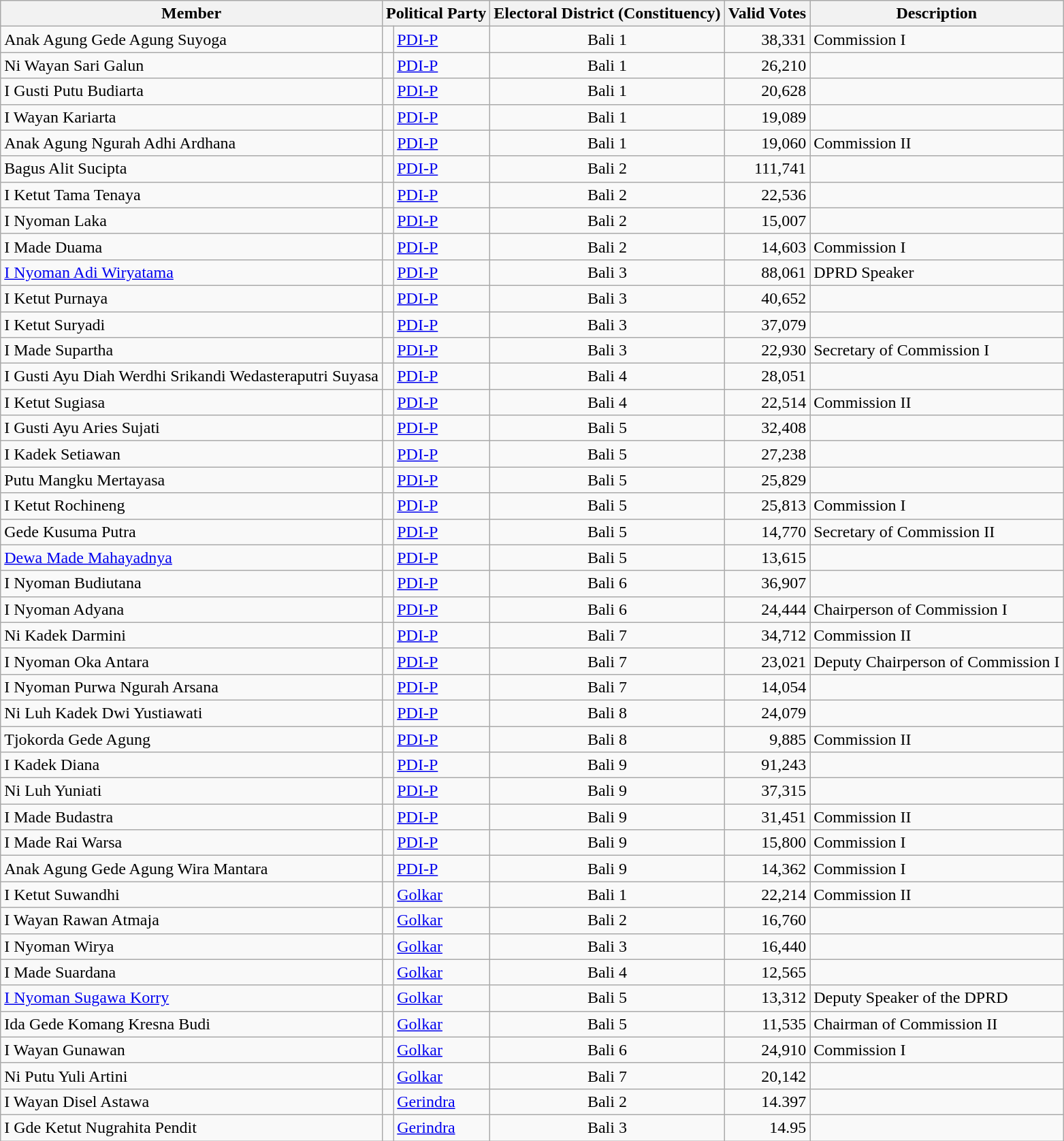<table class="wikitable sortable">
<tr>
<th>Member</th>
<th colspan=2>Political Party</th>
<th>Electoral District (Constituency)</th>
<th>Valid Votes</th>
<th>Description</th>
</tr>
<tr>
<td>Anak Agung Gede Agung Suyoga</td>
<td bgcolor=></td>
<td><a href='#'>PDI-P</a></td>
<td align=center>Bali 1</td>
<td align=right>38,331</td>
<td>Commission I</td>
</tr>
<tr>
<td>Ni Wayan Sari Galun</td>
<td bgcolor=></td>
<td><a href='#'>PDI-P</a></td>
<td align=center>Bali 1</td>
<td align=right>26,210</td>
<td></td>
</tr>
<tr>
<td>I Gusti Putu Budiarta</td>
<td bgcolor=></td>
<td><a href='#'>PDI-P</a></td>
<td align=center>Bali 1</td>
<td align=right>20,628</td>
<td></td>
</tr>
<tr>
<td>I Wayan Kariarta</td>
<td bgcolor=></td>
<td><a href='#'>PDI-P</a></td>
<td align=center>Bali 1</td>
<td align=right>19,089</td>
<td></td>
</tr>
<tr>
<td>Anak Agung Ngurah Adhi Ardhana</td>
<td bgcolor=></td>
<td><a href='#'>PDI-P</a></td>
<td align=center>Bali 1</td>
<td align=right>19,060</td>
<td>Commission II</td>
</tr>
<tr>
<td>Bagus Alit Sucipta</td>
<td bgcolor=></td>
<td><a href='#'>PDI-P</a></td>
<td align=center>Bali 2</td>
<td align=right>111,741</td>
<td></td>
</tr>
<tr>
<td>I Ketut Tama Tenaya</td>
<td bgcolor=></td>
<td><a href='#'>PDI-P</a></td>
<td align=center>Bali 2</td>
<td align=right>22,536</td>
<td></td>
</tr>
<tr>
<td>I Nyoman Laka</td>
<td bgcolor=></td>
<td><a href='#'>PDI-P</a></td>
<td align=center>Bali 2</td>
<td align=right>15,007</td>
<td></td>
</tr>
<tr>
<td>I Made Duama</td>
<td bgcolor=></td>
<td><a href='#'>PDI-P</a></td>
<td align=center>Bali 2</td>
<td align=right>14,603</td>
<td>Commission I</td>
</tr>
<tr>
<td><a href='#'>I Nyoman Adi Wiryatama</a></td>
<td bgcolor=></td>
<td><a href='#'>PDI-P</a></td>
<td align=center>Bali 3</td>
<td align=right>88,061</td>
<td>DPRD Speaker</td>
</tr>
<tr>
<td>I Ketut Purnaya</td>
<td bgcolor=></td>
<td><a href='#'>PDI-P</a></td>
<td align=center>Bali 3</td>
<td align=right>40,652</td>
<td></td>
</tr>
<tr>
<td>I Ketut Suryadi</td>
<td bgcolor=></td>
<td><a href='#'>PDI-P</a></td>
<td align=center>Bali 3</td>
<td align=right>37,079</td>
<td></td>
</tr>
<tr>
<td>I Made Supartha</td>
<td bgcolor=></td>
<td><a href='#'>PDI-P</a></td>
<td align=center>Bali 3</td>
<td align=right>22,930</td>
<td>Secretary of Commission I</td>
</tr>
<tr>
<td>I Gusti Ayu Diah Werdhi Srikandi Wedasteraputri Suyasa</td>
<td bgcolor=></td>
<td><a href='#'>PDI-P</a></td>
<td align=center>Bali 4</td>
<td align=right>28,051</td>
<td></td>
</tr>
<tr>
<td>I Ketut Sugiasa</td>
<td bgcolor=></td>
<td><a href='#'>PDI-P</a></td>
<td align=center>Bali 4</td>
<td align=right>22,514</td>
<td>Commission II</td>
</tr>
<tr>
<td>I Gusti Ayu Aries Sujati</td>
<td bgcolor=></td>
<td><a href='#'>PDI-P</a></td>
<td align=center>Bali 5</td>
<td align=right>32,408</td>
<td></td>
</tr>
<tr>
<td>I Kadek Setiawan</td>
<td bgcolor=></td>
<td><a href='#'>PDI-P</a></td>
<td align=center>Bali 5</td>
<td align=right>27,238</td>
<td></td>
</tr>
<tr>
<td>Putu Mangku Mertayasa</td>
<td bgcolor=></td>
<td><a href='#'>PDI-P</a></td>
<td align=center>Bali 5</td>
<td align=right>25,829</td>
<td></td>
</tr>
<tr>
<td>I Ketut Rochineng</td>
<td bgcolor=></td>
<td><a href='#'>PDI-P</a></td>
<td align=center>Bali 5</td>
<td align=right>25,813</td>
<td>Commission I</td>
</tr>
<tr>
<td>Gede Kusuma Putra</td>
<td bgcolor=></td>
<td><a href='#'>PDI-P</a></td>
<td align=center>Bali 5</td>
<td align=right>14,770</td>
<td>Secretary of Commission II</td>
</tr>
<tr>
<td><a href='#'>Dewa Made Mahayadnya</a></td>
<td bgcolor=></td>
<td><a href='#'>PDI-P</a></td>
<td align=center>Bali 5</td>
<td align=right>13,615</td>
<td></td>
</tr>
<tr>
<td>I Nyoman Budiutana</td>
<td bgcolor=></td>
<td><a href='#'>PDI-P</a></td>
<td align=center>Bali 6</td>
<td align=right>36,907</td>
<td></td>
</tr>
<tr>
<td>I Nyoman Adyana</td>
<td bgcolor=></td>
<td><a href='#'>PDI-P</a></td>
<td align=center>Bali 6</td>
<td align=right>24,444</td>
<td>Chairperson of Commission I</td>
</tr>
<tr>
<td>Ni Kadek Darmini</td>
<td bgcolor=></td>
<td><a href='#'>PDI-P</a></td>
<td align=center>Bali 7</td>
<td align=right>34,712</td>
<td>Commission II</td>
</tr>
<tr>
<td>I Nyoman Oka Antara</td>
<td bgcolor=></td>
<td><a href='#'>PDI-P</a></td>
<td align=center>Bali 7</td>
<td align=right>23,021</td>
<td>Deputy Chairperson of Commission I</td>
</tr>
<tr>
<td>I Nyoman Purwa Ngurah Arsana</td>
<td bgcolor=></td>
<td><a href='#'>PDI-P</a></td>
<td align=center>Bali 7</td>
<td align=right>14,054</td>
<td></td>
</tr>
<tr>
<td>Ni Luh Kadek Dwi Yustiawati</td>
<td bgcolor=></td>
<td><a href='#'>PDI-P</a></td>
<td align=center>Bali 8</td>
<td align=right>24,079</td>
<td></td>
</tr>
<tr>
<td>Tjokorda Gede Agung</td>
<td bgcolor=></td>
<td><a href='#'>PDI-P</a></td>
<td align=center>Bali 8</td>
<td align=right>9,885</td>
<td>Commission II</td>
</tr>
<tr>
<td>I Kadek Diana</td>
<td bgcolor=></td>
<td><a href='#'>PDI-P</a></td>
<td align=center>Bali 9</td>
<td align=right>91,243</td>
<td></td>
</tr>
<tr>
<td>Ni Luh Yuniati</td>
<td bgcolor=></td>
<td><a href='#'>PDI-P</a></td>
<td align=center>Bali 9</td>
<td align=right>37,315</td>
<td></td>
</tr>
<tr>
<td>I Made Budastra</td>
<td bgcolor=></td>
<td><a href='#'>PDI-P</a></td>
<td align=center>Bali 9</td>
<td align=right>31,451</td>
<td>Commission II</td>
</tr>
<tr>
<td>I Made Rai Warsa</td>
<td bgcolor=></td>
<td><a href='#'>PDI-P</a></td>
<td align=center>Bali 9</td>
<td align=right>15,800</td>
<td>Commission I</td>
</tr>
<tr>
<td>Anak Agung Gede Agung Wira Mantara</td>
<td bgcolor=></td>
<td><a href='#'>PDI-P</a></td>
<td align=center>Bali 9</td>
<td align=right>14,362</td>
<td>Commission I</td>
</tr>
<tr>
<td>I Ketut Suwandhi</td>
<td bgcolor=></td>
<td><a href='#'>Golkar</a></td>
<td align=center>Bali 1</td>
<td align=right>22,214</td>
<td>Commission II</td>
</tr>
<tr>
<td>I Wayan Rawan Atmaja</td>
<td bgcolor=></td>
<td><a href='#'>Golkar</a></td>
<td align=center>Bali 2</td>
<td align=right>16,760</td>
<td></td>
</tr>
<tr>
<td>I Nyoman Wirya</td>
<td bgcolor=></td>
<td><a href='#'>Golkar</a></td>
<td align=center>Bali 3</td>
<td align=right>16,440</td>
<td></td>
</tr>
<tr>
<td>I Made Suardana</td>
<td bgcolor=></td>
<td><a href='#'>Golkar</a></td>
<td align=center>Bali 4</td>
<td align=right>12,565</td>
<td></td>
</tr>
<tr>
<td><a href='#'>I Nyoman Sugawa Korry</a></td>
<td bgcolor=></td>
<td><a href='#'>Golkar</a></td>
<td align=center>Bali 5</td>
<td align=right>13,312</td>
<td>Deputy Speaker of the DPRD</td>
</tr>
<tr>
<td>Ida Gede Komang Kresna Budi</td>
<td bgcolor=></td>
<td><a href='#'>Golkar</a></td>
<td align=center>Bali 5</td>
<td align=right>11,535</td>
<td>Chairman of Commission II</td>
</tr>
<tr>
<td>I Wayan Gunawan</td>
<td bgcolor=></td>
<td><a href='#'>Golkar</a></td>
<td align=center>Bali 6</td>
<td align=right>24,910</td>
<td>Commission I</td>
</tr>
<tr>
<td>Ni Putu Yuli Artini</td>
<td bgcolor=></td>
<td><a href='#'>Golkar</a></td>
<td align=center>Bali 7</td>
<td align=right>20,142</td>
<td></td>
</tr>
<tr>
<td>I Wayan Disel Astawa</td>
<td bgcolor=></td>
<td><a href='#'>Gerindra</a></td>
<td align=center>Bali 2</td>
<td align=right>14.397</td>
<td></td>
</tr>
<tr>
<td>I Gde Ketut Nugrahita Pendit</td>
<td bgcolor=></td>
<td><a href='#'>Gerindra</a></td>
<td align=center>Bali 3</td>
<td align=right>14.95</td>
<td></td>
</tr>
</table>
